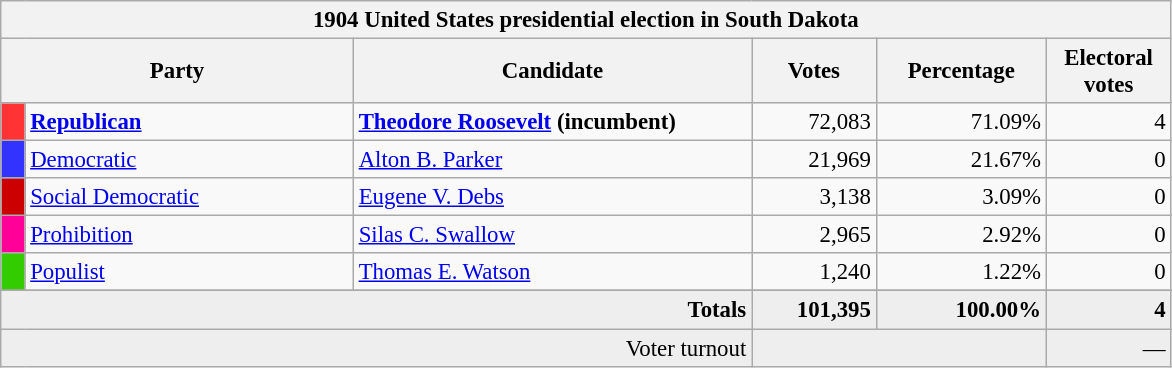<table class="wikitable" style="font-size: 95%;">
<tr>
<th colspan="6">1904 United States presidential election in South Dakota</th>
</tr>
<tr>
<th colspan="2" style="width: 15em">Party</th>
<th style="width: 17em">Candidate</th>
<th style="width: 5em">Votes</th>
<th style="width: 7em">Percentage</th>
<th style="width: 5em">Electoral votes</th>
</tr>
<tr>
<th style="background-color:#FF3333; width: 3px"></th>
<td style="width: 130px"><strong><a href='#'>Republican</a></strong></td>
<td><strong><a href='#'>Theodore Roosevelt</a> (incumbent)</strong></td>
<td align="right">72,083</td>
<td align="right">71.09%</td>
<td align="right">4</td>
</tr>
<tr>
<th style="background-color:#3333FF; width: 3px"></th>
<td style="width: 130px"><a href='#'>Democratic</a></td>
<td><a href='#'>Alton B. Parker</a></td>
<td align="right">21,969</td>
<td align="right">21.67%</td>
<td align="right">0</td>
</tr>
<tr>
<th style="background-color:#c00; width: 3px"></th>
<td style="width: 130px"><a href='#'>Social Democratic</a></td>
<td><a href='#'>Eugene V. Debs</a></td>
<td align="right">3,138</td>
<td align="right">3.09%</td>
<td align="right">0</td>
</tr>
<tr>
<th style="background-color:#f09; width: 3px"></th>
<td style="width: 130px"><a href='#'>Prohibition</a></td>
<td><a href='#'>Silas C. Swallow</a></td>
<td align="right">2,965</td>
<td align="right">2.92%</td>
<td align="right">0</td>
</tr>
<tr>
<th style="background-color:#3c0; width: 3px"></th>
<td style="width: 130px"><a href='#'>Populist</a></td>
<td><a href='#'>Thomas E. Watson</a></td>
<td align="right">1,240</td>
<td align="right">1.22%</td>
<td align="right">0</td>
</tr>
<tr>
</tr>
<tr bgcolor="#EEEEEE">
<td colspan="3" align="right"><strong>Totals</strong></td>
<td align="right"><strong>101,395</strong></td>
<td align="right"><strong>100.00%</strong></td>
<td align="right"><strong>4</strong></td>
</tr>
<tr bgcolor="#EEEEEE">
<td colspan="3" align="right">Voter turnout</td>
<td colspan="2" align="right"></td>
<td align="right">—</td>
</tr>
</table>
